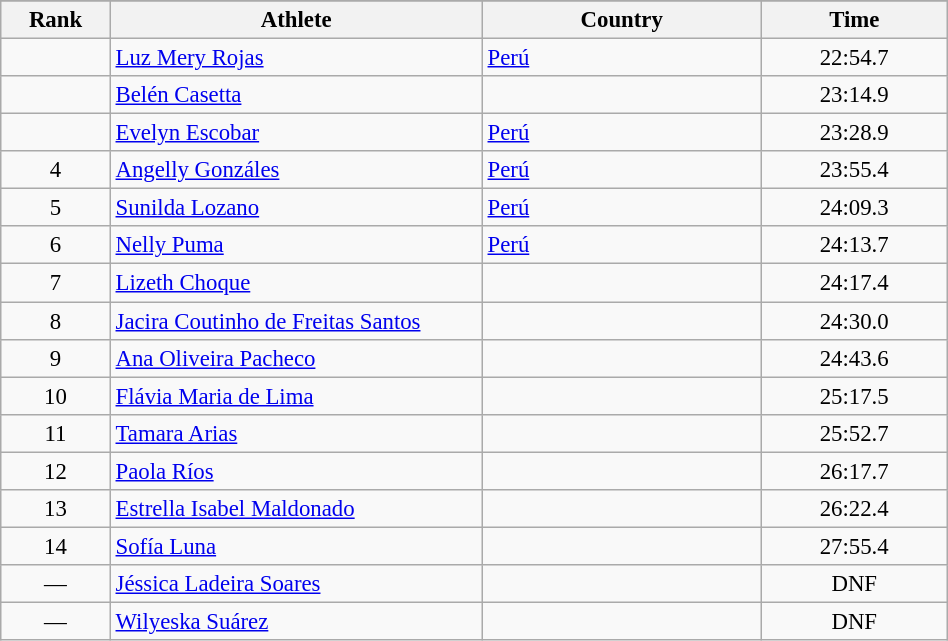<table class="wikitable sortable" style=" text-align:center; font-size:95%;" width="50%">
<tr>
</tr>
<tr>
<th width=5%>Rank</th>
<th width=20%>Athlete</th>
<th width=15%>Country</th>
<th width=10%>Time</th>
</tr>
<tr>
<td align=center></td>
<td align=left><a href='#'>Luz Mery Rojas</a></td>
<td align=left> <a href='#'>Perú</a></td>
<td>22:54.7</td>
</tr>
<tr>
<td align=center></td>
<td align=left><a href='#'>Belén Casetta</a></td>
<td align=left></td>
<td>23:14.9</td>
</tr>
<tr>
<td align=center></td>
<td align=left><a href='#'>Evelyn Escobar</a></td>
<td align=left> <a href='#'>Perú</a></td>
<td>23:28.9</td>
</tr>
<tr>
<td align=center>4</td>
<td align=left><a href='#'>Angelly Gonzáles</a></td>
<td align=left> <a href='#'>Perú</a></td>
<td>23:55.4</td>
</tr>
<tr>
<td align=center>5</td>
<td align=left><a href='#'>Sunilda Lozano</a></td>
<td align=left> <a href='#'>Perú</a></td>
<td>24:09.3</td>
</tr>
<tr>
<td align=center>6</td>
<td align=left><a href='#'>Nelly Puma</a></td>
<td align=left> <a href='#'>Perú</a></td>
<td>24:13.7</td>
</tr>
<tr>
<td align=center>7</td>
<td align=left><a href='#'>Lizeth Choque</a></td>
<td align=left></td>
<td>24:17.4</td>
</tr>
<tr>
<td align=center>8</td>
<td align=left><a href='#'>Jacira Coutinho de Freitas Santos</a></td>
<td align=left></td>
<td>24:30.0</td>
</tr>
<tr>
<td align=center>9</td>
<td align=left><a href='#'>Ana Oliveira Pacheco</a></td>
<td align=left></td>
<td>24:43.6</td>
</tr>
<tr>
<td align=center>10</td>
<td align=left><a href='#'>Flávia Maria de Lima</a></td>
<td align=left></td>
<td>25:17.5</td>
</tr>
<tr>
<td align=center>11</td>
<td align=left><a href='#'>Tamara Arias</a></td>
<td align=left></td>
<td>25:52.7</td>
</tr>
<tr>
<td align=center>12</td>
<td align=left><a href='#'>Paola Ríos</a></td>
<td align=left></td>
<td>26:17.7</td>
</tr>
<tr>
<td align=center>13</td>
<td align=left><a href='#'>Estrella Isabel Maldonado</a></td>
<td align=left></td>
<td>26:22.4</td>
</tr>
<tr>
<td align=center>14</td>
<td align=left><a href='#'>Sofía Luna</a></td>
<td align=left></td>
<td>27:55.4</td>
</tr>
<tr>
<td align=center>—</td>
<td align=left><a href='#'>Jéssica Ladeira Soares</a></td>
<td align=left></td>
<td>DNF</td>
</tr>
<tr>
<td align=center>—</td>
<td align=left><a href='#'>Wilyeska Suárez</a></td>
<td align=left></td>
<td>DNF</td>
</tr>
</table>
